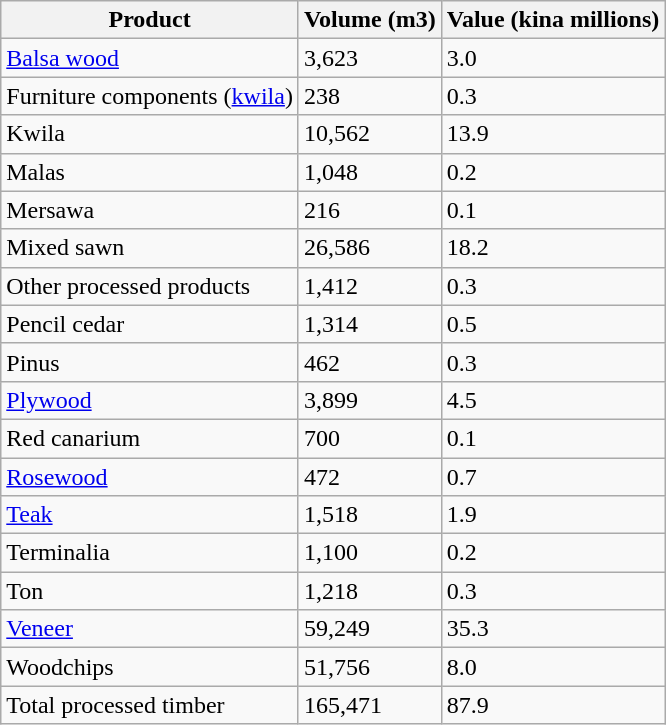<table class="wikitable">
<tr>
<th>Product</th>
<th>Volume (m3)</th>
<th>Value (kina millions)</th>
</tr>
<tr>
<td><a href='#'>Balsa wood</a></td>
<td>3,623</td>
<td>3.0</td>
</tr>
<tr>
<td>Furniture components (<a href='#'>kwila</a>)</td>
<td>238</td>
<td>0.3</td>
</tr>
<tr>
<td>Kwila</td>
<td>10,562</td>
<td>13.9</td>
</tr>
<tr>
<td>Malas</td>
<td>1,048</td>
<td>0.2</td>
</tr>
<tr>
<td>Mersawa</td>
<td>216</td>
<td>0.1</td>
</tr>
<tr>
<td>Mixed sawn</td>
<td>26,586</td>
<td>18.2</td>
</tr>
<tr>
<td>Other processed products</td>
<td>1,412</td>
<td>0.3</td>
</tr>
<tr>
<td>Pencil cedar</td>
<td>1,314</td>
<td>0.5</td>
</tr>
<tr>
<td>Pinus</td>
<td>462</td>
<td>0.3</td>
</tr>
<tr>
<td><a href='#'>Plywood</a></td>
<td>3,899</td>
<td>4.5</td>
</tr>
<tr>
<td>Red canarium</td>
<td>700</td>
<td>0.1</td>
</tr>
<tr>
<td><a href='#'>Rosewood</a></td>
<td>472</td>
<td>0.7</td>
</tr>
<tr>
<td><a href='#'>Teak</a></td>
<td>1,518</td>
<td>1.9</td>
</tr>
<tr>
<td>Terminalia</td>
<td>1,100</td>
<td>0.2</td>
</tr>
<tr>
<td>Ton</td>
<td>1,218</td>
<td>0.3</td>
</tr>
<tr>
<td><a href='#'>Veneer</a></td>
<td>59,249</td>
<td>35.3</td>
</tr>
<tr>
<td>Woodchips</td>
<td>51,756</td>
<td>8.0</td>
</tr>
<tr>
<td>Total processed timber</td>
<td>165,471</td>
<td>87.9</td>
</tr>
</table>
